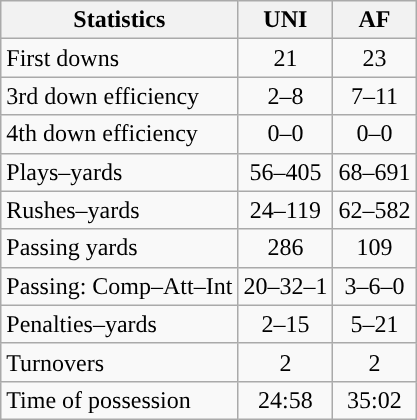<table class="wikitable">
<tr>
<th>Statistics</th>
<th>UNI</th>
<th>AF</th>
</tr>
<tr>
<td>First downs</td>
<td align=center>21</td>
<td align=center>23</td>
</tr>
<tr>
<td>3rd down efficiency</td>
<td align=center>2–8</td>
<td align=center>7–11</td>
</tr>
<tr>
<td>4th down efficiency</td>
<td align=center>0–0</td>
<td align=center>0–0</td>
</tr>
<tr>
<td>Plays–yards</td>
<td align=center>56–405</td>
<td align=center>68–691</td>
</tr>
<tr>
<td>Rushes–yards</td>
<td align=center>24–119</td>
<td align=center>62–582</td>
</tr>
<tr>
<td>Passing yards</td>
<td align=center>286</td>
<td align=center>109</td>
</tr>
<tr>
<td>Passing: Comp–Att–Int</td>
<td align=center>20–32–1</td>
<td align=center>3–6–0</td>
</tr>
<tr>
<td>Penalties–yards</td>
<td align=center>2–15</td>
<td align=center>5–21</td>
</tr>
<tr>
<td>Turnovers</td>
<td align=center>2</td>
<td align=center>2</td>
</tr>
<tr>
<td>Time of possession</td>
<td align=center>24:58</td>
<td align=center>35:02</td>
</tr>
</table>
